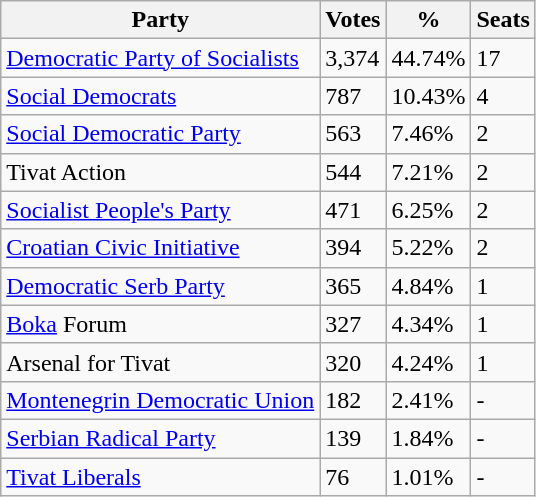<table class="wikitable">
<tr>
<th>Party</th>
<th>Votes</th>
<th>%</th>
<th>Seats</th>
</tr>
<tr>
<td><a href='#'>Democratic Party of Socialists</a></td>
<td>3,374</td>
<td>44.74%</td>
<td>17</td>
</tr>
<tr>
<td><a href='#'>Social Democrats</a></td>
<td>787</td>
<td>10.43%</td>
<td>4</td>
</tr>
<tr>
<td><a href='#'>Social Democratic Party</a></td>
<td>563</td>
<td>7.46%</td>
<td>2</td>
</tr>
<tr>
<td>Tivat Action</td>
<td>544</td>
<td>7.21%</td>
<td>2</td>
</tr>
<tr>
<td><a href='#'>Socialist People's Party</a></td>
<td>471</td>
<td>6.25%</td>
<td>2</td>
</tr>
<tr>
<td><a href='#'>Croatian Civic Initiative</a></td>
<td>394</td>
<td>5.22%</td>
<td>2</td>
</tr>
<tr>
<td><a href='#'>Democratic Serb Party</a></td>
<td>365</td>
<td>4.84%</td>
<td>1</td>
</tr>
<tr>
<td><a href='#'>Boka</a> Forum</td>
<td>327</td>
<td>4.34%</td>
<td>1</td>
</tr>
<tr>
<td>Arsenal for Tivat</td>
<td>320</td>
<td>4.24%</td>
<td>1</td>
</tr>
<tr>
<td><a href='#'>Montenegrin Democratic Union</a></td>
<td>182</td>
<td>2.41%</td>
<td>-</td>
</tr>
<tr>
<td><a href='#'>Serbian Radical Party</a></td>
<td>139</td>
<td>1.84%</td>
<td>-</td>
</tr>
<tr>
<td><a href='#'>Tivat Liberals</a></td>
<td>76</td>
<td>1.01%</td>
<td>-</td>
</tr>
</table>
